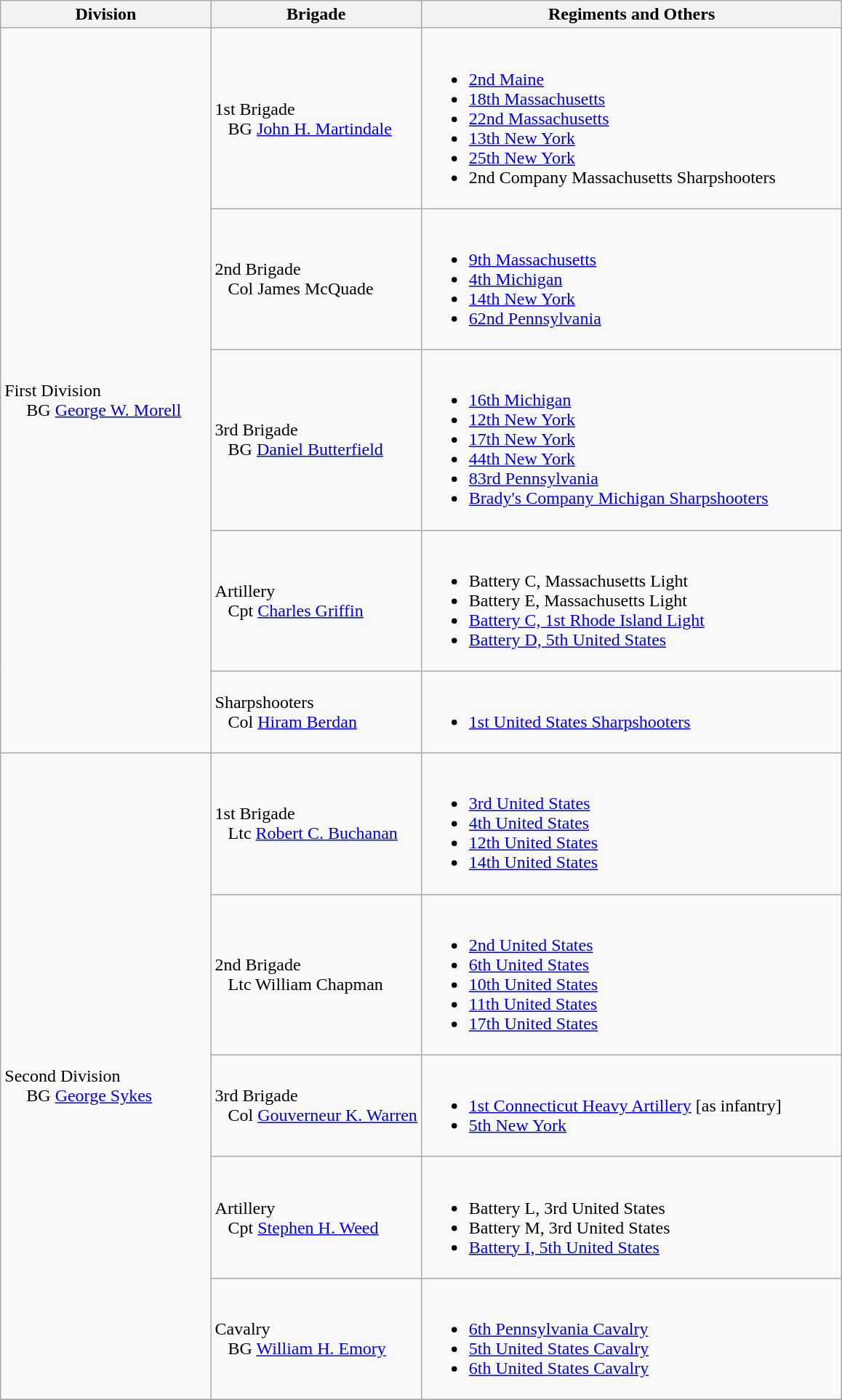<table class="wikitable">
<tr>
<th width=25%>Division</th>
<th width=25%>Brigade</th>
<th>Regiments and Others</th>
</tr>
<tr>
<td rowspan=5><br>First Division
<br>    
BG <a href='#'>George W. Morell</a></td>
<td>1st Brigade<br>  
BG <a href='#'>John H. Martindale</a></td>
<td><br><ul><li><a href='#'>2nd Maine</a></li><li><a href='#'>18th Massachusetts</a></li><li><a href='#'>22nd Massachusetts</a></li><li><a href='#'>13th New York</a></li><li><a href='#'>25th New York</a></li><li>2nd Company Massachusetts Sharpshooters</li></ul></td>
</tr>
<tr>
<td>2nd Brigade<br>  
Col James McQuade</td>
<td><br><ul><li><a href='#'>9th Massachusetts</a></li><li><a href='#'>4th Michigan</a></li><li><a href='#'>14th New York</a></li><li><a href='#'>62nd Pennsylvania</a></li></ul></td>
</tr>
<tr>
<td>3rd Brigade<br>  
BG <a href='#'>Daniel Butterfield</a></td>
<td><br><ul><li><a href='#'>16th Michigan</a></li><li><a href='#'>12th New York</a></li><li><a href='#'>17th New York</a></li><li><a href='#'>44th New York</a></li><li><a href='#'>83rd Pennsylvania</a></li><li><a href='#'>Brady's Company Michigan Sharpshooters</a></li></ul></td>
</tr>
<tr>
<td>Artillery<br>  
Cpt <a href='#'>Charles Griffin</a></td>
<td><br><ul><li>Battery C, Massachusetts Light</li><li>Battery E, Massachusetts Light</li><li><a href='#'>Battery C, 1st Rhode Island Light</a></li><li><a href='#'>Battery D, 5th United States</a></li></ul></td>
</tr>
<tr>
<td>Sharpshooters<br>  
Col <a href='#'>Hiram Berdan</a></td>
<td><br><ul><li><a href='#'>1st United States Sharpshooters</a></li></ul></td>
</tr>
<tr>
<td rowspan=5><br>Second Division
<br>    
BG <a href='#'>George Sykes</a></td>
<td>1st Brigade<br>  
Ltc <a href='#'>Robert C. Buchanan</a></td>
<td><br><ul><li><a href='#'>3rd United States</a></li><li><a href='#'>4th United States</a></li><li><a href='#'>12th United States</a></li><li><a href='#'>14th United States</a></li></ul></td>
</tr>
<tr>
<td>2nd Brigade<br>  
Ltc William Chapman</td>
<td><br><ul><li><a href='#'>2nd United States</a></li><li><a href='#'>6th United States</a></li><li><a href='#'>10th United States</a></li><li><a href='#'>11th United States</a></li><li><a href='#'>17th United States</a></li></ul></td>
</tr>
<tr>
<td>3rd Brigade<br>  
Col <a href='#'>Gouverneur K. Warren</a></td>
<td><br><ul><li><a href='#'>1st Connecticut Heavy Artillery</a> [as infantry]</li><li><a href='#'>5th New York</a></li></ul></td>
</tr>
<tr>
<td>Artillery<br>  
Cpt <a href='#'>Stephen H. Weed</a></td>
<td><br><ul><li>Battery L, 3rd United States</li><li>Battery M, 3rd United States</li><li><a href='#'>Battery I, 5th United States</a></li></ul></td>
</tr>
<tr>
<td>Cavalry<br>  
BG <a href='#'>William H. Emory</a></td>
<td><br><ul><li><a href='#'>6th Pennsylvania Cavalry</a></li><li><a href='#'>5th United States Cavalry</a></li><li><a href='#'>6th United States Cavalry</a></li></ul></td>
</tr>
<tr>
</tr>
</table>
